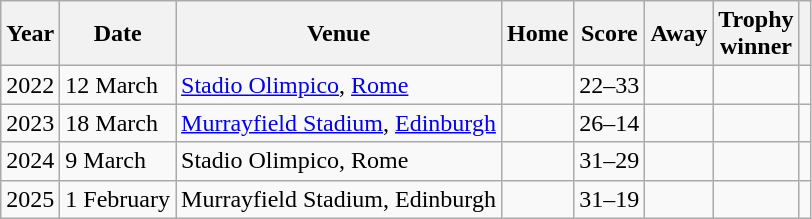<table class="wikitable">
<tr>
<th>Year</th>
<th>Date</th>
<th>Venue</th>
<th>Home</th>
<th>Score</th>
<th>Away</th>
<th>Trophy<br>winner</th>
<th></th>
</tr>
<tr>
<td>2022</td>
<td>12 March</td>
<td><a href='#'>Stadio Olimpico</a>, <a href='#'>Rome</a></td>
<td align=right></td>
<td align=center>22–33</td>
<td></td>
<td></td>
<td></td>
</tr>
<tr>
<td>2023</td>
<td>18 March</td>
<td><a href='#'>Murrayfield Stadium</a>, <a href='#'>Edinburgh</a></td>
<td align=right></td>
<td align=center>26–14</td>
<td></td>
<td></td>
<td></td>
</tr>
<tr>
<td>2024</td>
<td>9 March</td>
<td>Stadio Olimpico, Rome</td>
<td align=right></td>
<td align=center>31–29</td>
<td></td>
<td></td>
<td></td>
</tr>
<tr>
<td>2025</td>
<td>1 February</td>
<td>Murrayfield Stadium, Edinburgh</td>
<td align=right></td>
<td align=center>31–19</td>
<td></td>
<td></td>
<td></td>
</tr>
</table>
